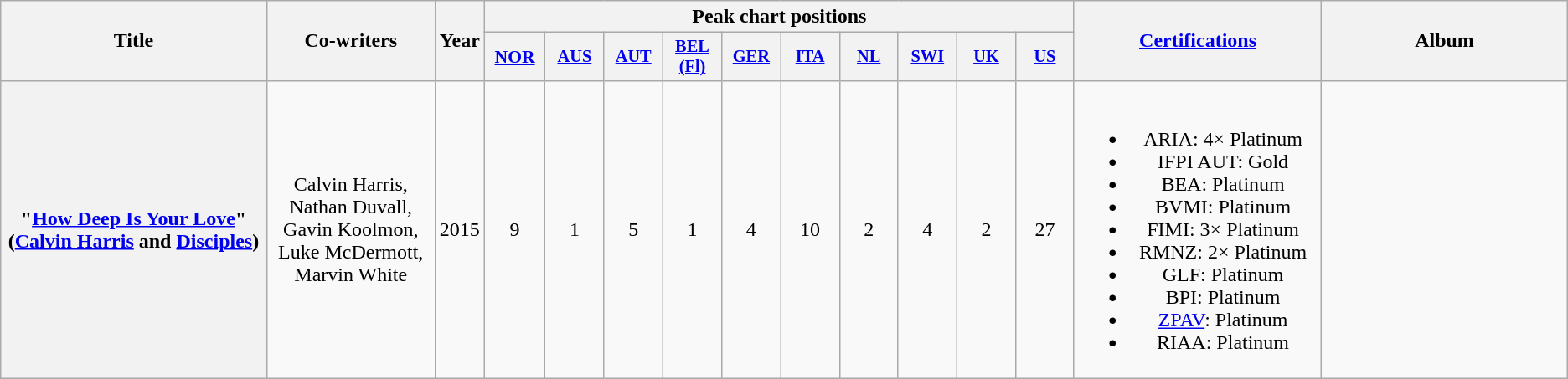<table class="wikitable plainrowheaders" style="text-align:center;" border="1">
<tr>
<th scope="col" rowspan="2" style="width:13em;">Title</th>
<th scope="col" rowspan="2" style="width:8em;">Co-writers</th>
<th scope="col" rowspan="2" style="width:1em;">Year</th>
<th scope="col" colspan="10">Peak chart positions</th>
<th scope="col" rowspan="2" style="width:12em;"><a href='#'>Certifications</a></th>
<th scope="col" rowspan="2" style="width:12em;">Album</th>
</tr>
<tr>
<th scope="col" style="width:2.9em;font-size:90%;"><a href='#'>NOR</a></th>
<th scope="col" style="width:3em;font-size:85%;"><a href='#'>AUS</a></th>
<th scope="col" style="width:3em;font-size:85%;"><a href='#'>AUT</a></th>
<th scope="col" style="width:3em;font-size:85%;"><a href='#'>BEL (Fl)</a></th>
<th scope="col" style="width:3em;font-size:85%;"><a href='#'>GER</a></th>
<th scope="col" style="width:3em;font-size:85%;"><a href='#'>ITA</a></th>
<th scope="col" style="width:3em;font-size:85%;"><a href='#'>NL</a><br></th>
<th scope="col" style="width:3em;font-size:85%;"><a href='#'>SWI</a></th>
<th scope="col" style="width:3em;font-size:85%;"><a href='#'>UK</a></th>
<th scope="col" style="width:3em;font-size:85%;"><a href='#'>US</a></th>
</tr>
<tr>
<th scope="row">"<a href='#'>How Deep Is Your Love</a>"<br><span>(<a href='#'>Calvin Harris</a> and <a href='#'>Disciples</a>)</span></th>
<td>Calvin Harris, Nathan Duvall, Gavin Koolmon, Luke McDermott, Marvin White</td>
<td>2015</td>
<td>9</td>
<td>1</td>
<td>5</td>
<td>1</td>
<td>4</td>
<td>10</td>
<td>2</td>
<td>4</td>
<td>2</td>
<td>27</td>
<td><br><ul><li>ARIA: 4× Platinum</li><li>IFPI AUT: Gold</li><li>BEA: Platinum</li><li>BVMI: Platinum</li><li>FIMI: 3× Platinum</li><li>RMNZ: 2× Platinum</li><li>GLF: Platinum</li><li>BPI: Platinum</li><li><a href='#'>ZPAV</a>: Platinum</li><li>RIAA: Platinum</li></ul></td>
<td></td>
</tr>
</table>
